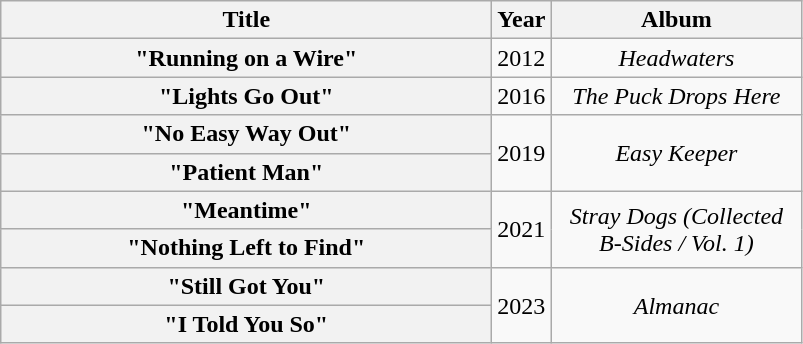<table class="wikitable plainrowheaders" style="text-align:center;">
<tr>
<th rowspan="1" style="width:20em;">Title</th>
<th rowspan="1" style="width:1em;">Year</th>
<th rowspan="1" style="width:10em;">Album</th>
</tr>
<tr>
<th scope="row">"Running on a Wire"</th>
<td>2012</td>
<td><em>Headwaters</em></td>
</tr>
<tr>
<th scope="row">"Lights Go Out"</th>
<td>2016</td>
<td><em>The Puck Drops Here</em></td>
</tr>
<tr>
<th scope="row">"No Easy Way Out"</th>
<td rowspan=2>2019</td>
<td rowspan=2><em>Easy Keeper</em></td>
</tr>
<tr>
<th scope="row">"Patient Man"</th>
</tr>
<tr>
<th scope="row">"Meantime"</th>
<td rowspan=2>2021</td>
<td rowspan=2><em>Stray Dogs (Collected B-Sides / Vol. 1)</em></td>
</tr>
<tr>
<th scope="row">"Nothing Left to Find"</th>
</tr>
<tr>
<th scope="row">"Still Got You"</th>
<td rowspan=2>2023</td>
<td rowspan=2><em>Almanac</em></td>
</tr>
<tr>
<th scope="row">"I Told You So"</th>
</tr>
</table>
